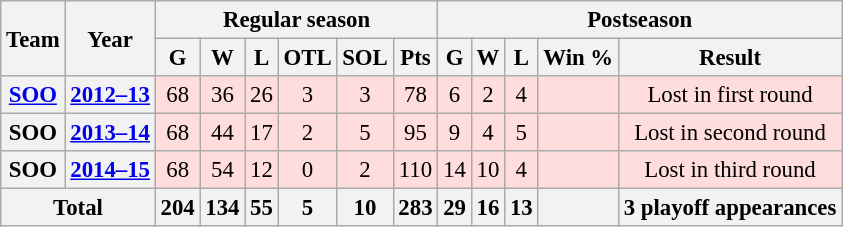<table class="wikitable" style="font-size: 95%; text-align:center;">
<tr>
<th rowspan="2">Team</th>
<th rowspan="2">Year</th>
<th colspan="6">Regular season</th>
<th colspan="5">Postseason</th>
</tr>
<tr>
<th>G</th>
<th>W</th>
<th>L</th>
<th>OTL</th>
<th>SOL</th>
<th>Pts</th>
<th>G</th>
<th>W</th>
<th>L</th>
<th>Win %</th>
<th>Result</th>
</tr>
<tr style="background:#fdd;">
<th><a href='#'>SOO</a></th>
<th><a href='#'>2012–13</a></th>
<td>68</td>
<td>36</td>
<td>26</td>
<td>3</td>
<td>3</td>
<td>78</td>
<td>6</td>
<td>2</td>
<td>4</td>
<td></td>
<td>Lost in first round</td>
</tr>
<tr style="background:#fdd;">
<th>SOO</th>
<th><a href='#'>2013–14</a></th>
<td>68</td>
<td>44</td>
<td>17</td>
<td>2</td>
<td>5</td>
<td>95</td>
<td>9</td>
<td>4</td>
<td>5</td>
<td></td>
<td>Lost in second round</td>
</tr>
<tr style="background:#fdd;">
<th>SOO</th>
<th><a href='#'>2014–15</a></th>
<td>68</td>
<td>54</td>
<td>12</td>
<td>0</td>
<td>2</td>
<td>110</td>
<td>14</td>
<td>10</td>
<td>4</td>
<td></td>
<td>Lost in third round</td>
</tr>
<tr>
<th colspan="2">Total</th>
<th>204</th>
<th>134</th>
<th>55</th>
<th>5</th>
<th>10</th>
<th>283</th>
<th>29</th>
<th>16</th>
<th>13</th>
<th></th>
<th>3 playoff appearances</th>
</tr>
</table>
